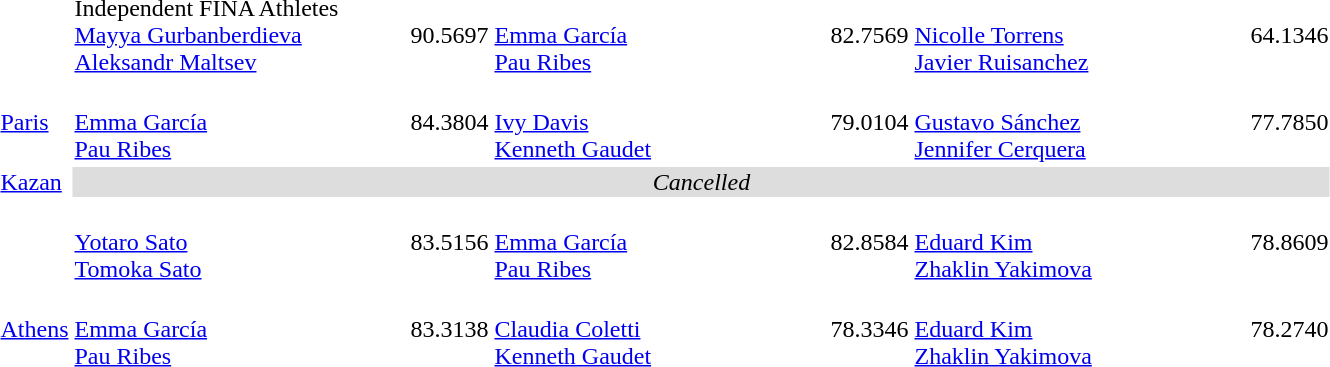<table>
<tr>
<td><br></td>
<td width=220> Independent FINA Athletes <br> <a href='#'>Mayya Gurbanberdieva</a> <br> <a href='#'>Aleksandr Maltsev</a></td>
<td>90.5697</td>
<td width=220> <br> <a href='#'>Emma García</a> <br> <a href='#'>Pau Ribes</a></td>
<td>82.7569</td>
<td width=220> <br> <a href='#'>Nicolle Torrens</a> <br> <a href='#'>Javier Ruisanchez</a></td>
<td>64.1346</td>
</tr>
<tr>
<td> <a href='#'>Paris</a></td>
<td width=220> <br> <a href='#'>Emma García</a> <br> <a href='#'>Pau Ribes</a></td>
<td>84.3804</td>
<td width=220> <br> <a href='#'>Ivy Davis</a> <br> <a href='#'>Kenneth Gaudet</a></td>
<td>79.0104</td>
<td width=220> <br> <a href='#'>Gustavo Sánchez</a> <br> <a href='#'>Jennifer Cerquera</a></td>
<td>77.7850</td>
</tr>
<tr>
<td> <a href='#'>Kazan</a></td>
<td bgcolor="#DDDDDD" align=center colspan=6><em>Cancelled</em></td>
</tr>
<tr>
<td></td>
<td width=220> <br> <a href='#'>Yotaro Sato</a> <br> <a href='#'>Tomoka Sato</a></td>
<td>83.5156</td>
<td width=220> <br> <a href='#'>Emma García</a> <br> <a href='#'>Pau Ribes</a></td>
<td>82.8584</td>
<td width=220> <br> <a href='#'>Eduard Kim</a> <br> <a href='#'>Zhaklin Yakimova</a></td>
<td>78.8609</td>
</tr>
<tr>
<td> <a href='#'>Athens</a></td>
<td width=220> <br> <a href='#'>Emma García</a> <br> <a href='#'>Pau Ribes</a></td>
<td>83.3138</td>
<td width=220> <br> <a href='#'>Claudia Coletti</a> <br> <a href='#'>Kenneth Gaudet</a></td>
<td>78.3346</td>
<td width=220> <br> <a href='#'>Eduard Kim</a> <br> <a href='#'>Zhaklin Yakimova</a></td>
<td>78.2740</td>
</tr>
</table>
